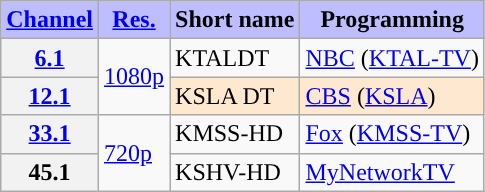<table class="wikitable">
<tr>
<th style="background-color: #bdbdff" scope = "col"><a href='#'>Channel</a></th>
<th style="background-color: #bdbdff" scope = "col"><a href='#'>Res.</a></th>
<th style="background-color: #bdbdff" scope = "col">Short name</th>
<th style="background-color: #bdbdff" scope = "col">Programming</th>
</tr>
<tr>
<th scope = "row"><a href='#'>6.1</a></th>
<td rowspan=2><a href='#'>1080p</a></td>
<td>KTALDT</td>
<td><a href='#'>NBC</a> (<a href='#'>KTAL-TV</a>)</td>
</tr>
<tr>
<th scope = "row"><a href='#'>12.1</a></th>
<td style="background-color:#ffe8d0">KSLA DT</td>
<td style="background-color:#ffe8d0"><a href='#'>CBS</a> (<a href='#'>KSLA</a>) </td>
</tr>
<tr>
<th scope = "row"><a href='#'>33.1</a></th>
<td rowspan=2><a href='#'>720p</a></td>
<td>KMSS-HD</td>
<td><a href='#'>Fox</a> (<a href='#'>KMSS-TV</a>)</td>
</tr>
<tr>
<th scope = "row">45.1</th>
<td>KSHV-HD</td>
<td><a href='#'>MyNetworkTV</a></td>
</tr>
</table>
